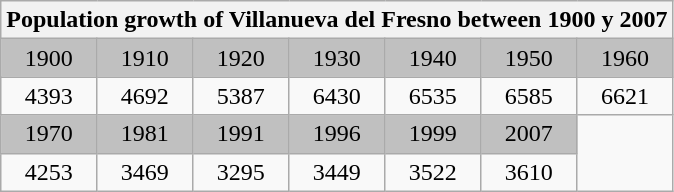<table class="wikitable">
<tr>
<th colspan="25">Population growth of Villanueva del Fresno between 1900 y 2007</th>
</tr>
<tr bgcolor="#C0C0C0">
<td align="center">1900</td>
<td align="center">1910</td>
<td align="center">1920</td>
<td align="center">1930</td>
<td align="center">1940</td>
<td align="center">1950</td>
<td align="center">1960</td>
</tr>
<tr>
<td align="center">4393</td>
<td align="center">4692</td>
<td align="center">5387</td>
<td align="center">6430</td>
<td align="center">6535</td>
<td align="center">6585</td>
<td align="center">6621</td>
</tr>
<tr bgcolor="#C0C0C0">
<td align="center">1970</td>
<td align="center">1981</td>
<td align="center">1991</td>
<td align="center">1996</td>
<td align="center">1999</td>
<td align="center">2007</td>
</tr>
<tr>
<td align="center">4253</td>
<td align="center">3469</td>
<td align="center">3295</td>
<td align="center">3449</td>
<td align="center">3522</td>
<td align="center">3610</td>
</tr>
</table>
